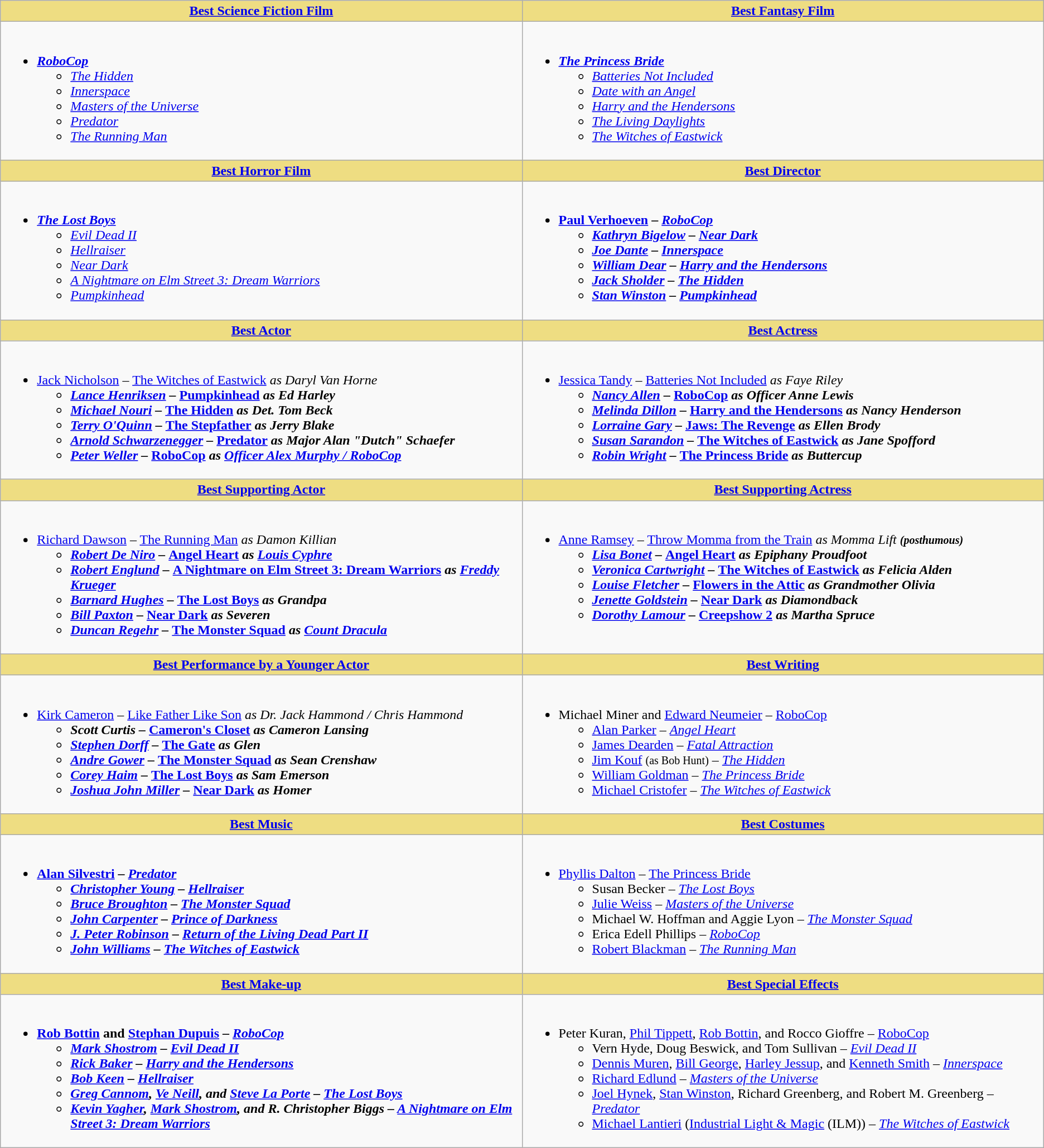<table class=wikitable>
<tr>
<th style="background:#EEDD82; width:50%"><a href='#'>Best Science Fiction Film</a></th>
<th style="background:#EEDD82; width:50%"><a href='#'>Best Fantasy Film</a></th>
</tr>
<tr>
<td valign="top"><br><ul><li><strong><em><a href='#'>RoboCop</a></em></strong><ul><li><em><a href='#'>The Hidden</a></em></li><li><em><a href='#'>Innerspace</a></em></li><li><em><a href='#'>Masters of the Universe</a></em></li><li><em><a href='#'>Predator</a></em></li><li><em><a href='#'>The Running Man</a></em></li></ul></li></ul></td>
<td valign="top"><br><ul><li><strong><em><a href='#'>The Princess Bride</a></em></strong><ul><li><em><a href='#'>Batteries Not Included</a></em></li><li><em><a href='#'>Date with an Angel</a></em></li><li><em><a href='#'>Harry and the Hendersons</a></em></li><li><em><a href='#'>The Living Daylights</a></em></li><li><em><a href='#'>The Witches of Eastwick</a></em></li></ul></li></ul></td>
</tr>
<tr>
<th style="background:#EEDD82; width:50%"><a href='#'>Best Horror Film</a></th>
<th style="background:#EEDD82; width:50%"><a href='#'>Best Director</a></th>
</tr>
<tr>
<td valign="top"><br><ul><li><strong><em><a href='#'>The Lost Boys</a></em></strong><ul><li><em><a href='#'>Evil Dead II</a></em></li><li><em><a href='#'>Hellraiser</a></em></li><li><em><a href='#'>Near Dark</a></em></li><li><em><a href='#'>A Nightmare on Elm Street 3: Dream Warriors</a></em></li><li><em><a href='#'>Pumpkinhead</a></em></li></ul></li></ul></td>
<td valign="top"><br><ul><li><strong><a href='#'>Paul Verhoeven</a> – <em><a href='#'>RoboCop</a><strong><em><ul><li><a href='#'>Kathryn Bigelow</a> – </em><a href='#'>Near Dark</a><em></li><li><a href='#'>Joe Dante</a> – </em><a href='#'>Innerspace</a><em></li><li><a href='#'>William Dear</a> – </em><a href='#'>Harry and the Hendersons</a><em></li><li><a href='#'>Jack Sholder</a> – </em><a href='#'>The Hidden</a><em></li><li><a href='#'>Stan Winston</a> – </em><a href='#'>Pumpkinhead</a><em></li></ul></li></ul></td>
</tr>
<tr>
<th style="background:#EEDD82; width:50%"><a href='#'>Best Actor</a></th>
<th style="background:#EEDD82; width:50%"><a href='#'>Best Actress</a></th>
</tr>
<tr>
<td valign="top"><br><ul><li></strong><a href='#'>Jack Nicholson</a> – </em><a href='#'>The Witches of Eastwick</a><em> as Daryl Van Horne<strong><ul><li><a href='#'>Lance Henriksen</a> – </em><a href='#'>Pumpkinhead</a><em> as Ed Harley</li><li><a href='#'>Michael Nouri</a> – </em><a href='#'>The Hidden</a><em> as Det. Tom Beck</li><li><a href='#'>Terry O'Quinn</a> – </em><a href='#'>The Stepfather</a><em> as Jerry Blake</li><li><a href='#'>Arnold Schwarzenegger</a> – </em><a href='#'>Predator</a><em> as Major Alan "Dutch" Schaefer</li><li><a href='#'>Peter Weller</a> – </em><a href='#'>RoboCop</a><em> as <a href='#'>Officer Alex Murphy / RoboCop</a></li></ul></li></ul></td>
<td valign="top"><br><ul><li></strong><a href='#'>Jessica Tandy</a> – </em><a href='#'>Batteries Not Included</a><em> as Faye Riley<strong><ul><li><a href='#'>Nancy Allen</a> – </em><a href='#'>RoboCop</a><em> as Officer Anne Lewis</li><li><a href='#'>Melinda Dillon</a> – </em><a href='#'>Harry and the Hendersons</a><em> as Nancy Henderson</li><li><a href='#'>Lorraine Gary</a> – </em><a href='#'>Jaws: The Revenge</a><em> as Ellen Brody</li><li><a href='#'>Susan Sarandon</a> – </em><a href='#'>The Witches of Eastwick</a><em> as Jane Spofford</li><li><a href='#'>Robin Wright</a> – </em><a href='#'>The Princess Bride</a><em> as Buttercup</li></ul></li></ul></td>
</tr>
<tr>
<th style="background:#EEDD82; width:50%"><a href='#'>Best Supporting Actor</a></th>
<th style="background:#EEDD82; width:50%"><a href='#'>Best Supporting Actress</a></th>
</tr>
<tr>
<td valign="top"><br><ul><li></strong><a href='#'>Richard Dawson</a> – </em><a href='#'>The Running Man</a><em> as Damon Killian<strong><ul><li><a href='#'>Robert De Niro</a> – </em><a href='#'>Angel Heart</a><em> as <a href='#'>Louis Cyphre</a></li><li><a href='#'>Robert Englund</a> – </em><a href='#'>A Nightmare on Elm Street 3: Dream Warriors</a><em> as <a href='#'>Freddy Krueger</a></li><li><a href='#'>Barnard Hughes</a> – </em><a href='#'>The Lost Boys</a><em> as Grandpa</li><li><a href='#'>Bill Paxton</a> – </em><a href='#'>Near Dark</a><em> as Severen</li><li><a href='#'>Duncan Regehr</a> – </em><a href='#'>The Monster Squad</a><em> as <a href='#'>Count Dracula</a></li></ul></li></ul></td>
<td valign="top"><br><ul><li></strong><a href='#'>Anne Ramsey</a> – </em><a href='#'>Throw Momma from the Train</a><em> as Momma Lift<strong> <small>(posthumous)</small><ul><li><a href='#'>Lisa Bonet</a> – </em><a href='#'>Angel Heart</a><em> as Epiphany Proudfoot</li><li><a href='#'>Veronica Cartwright</a> – </em><a href='#'>The Witches of Eastwick</a><em> as Felicia Alden</li><li><a href='#'>Louise Fletcher</a> – </em><a href='#'>Flowers in the Attic</a><em> as Grandmother Olivia</li><li><a href='#'>Jenette Goldstein</a> – </em><a href='#'>Near Dark</a><em> as Diamondback</li><li><a href='#'>Dorothy Lamour</a> – </em><a href='#'>Creepshow 2</a><em> as Martha Spruce</li></ul></li></ul></td>
</tr>
<tr>
<th style="background:#EEDD82; width:50%"><a href='#'>Best Performance by a Younger Actor</a></th>
<th style="background:#EEDD82; width:50%"><a href='#'>Best Writing</a></th>
</tr>
<tr>
<td valign="top"><br><ul><li></strong><a href='#'>Kirk Cameron</a> – </em><a href='#'>Like Father Like Son</a><em> as Dr. Jack Hammond / Chris Hammond<strong><ul><li>Scott Curtis – </em><a href='#'>Cameron's Closet</a><em> as Cameron Lansing</li><li><a href='#'>Stephen Dorff</a> – </em><a href='#'>The Gate</a><em> as Glen</li><li><a href='#'>Andre Gower</a> – </em><a href='#'>The Monster Squad</a><em> as Sean Crenshaw</li><li><a href='#'>Corey Haim</a> – </em><a href='#'>The Lost Boys</a><em> as Sam Emerson</li><li><a href='#'>Joshua John Miller</a> – </em><a href='#'>Near Dark</a><em> as Homer</li></ul></li></ul></td>
<td valign="top"><br><ul><li></strong>Michael Miner and <a href='#'>Edward Neumeier</a> – </em><a href='#'>RoboCop</a></em></strong><ul><li><a href='#'>Alan Parker</a> – <em><a href='#'>Angel Heart</a></em></li><li><a href='#'>James Dearden</a> – <em><a href='#'>Fatal Attraction</a></em></li><li><a href='#'>Jim Kouf</a> <small>(as Bob Hunt)</small> – <em><a href='#'>The Hidden</a></em></li><li><a href='#'>William Goldman</a> – <em><a href='#'>The Princess Bride</a></em></li><li><a href='#'>Michael Cristofer</a> – <em><a href='#'>The Witches of Eastwick</a></em></li></ul></li></ul></td>
</tr>
<tr>
<th style="background:#EEDD82; width:50%"><a href='#'>Best Music</a></th>
<th style="background:#EEDD82; width:50%"><a href='#'>Best Costumes</a></th>
</tr>
<tr>
<td valign="top"><br><ul><li><strong><a href='#'>Alan Silvestri</a> – <em><a href='#'>Predator</a><strong><em><ul><li><a href='#'>Christopher Young</a> – </em><a href='#'>Hellraiser</a><em></li><li><a href='#'>Bruce Broughton</a> – </em><a href='#'>The Monster Squad</a><em></li><li><a href='#'>John Carpenter</a> – </em><a href='#'>Prince of Darkness</a><em></li><li><a href='#'>J. Peter Robinson</a> – </em><a href='#'>Return of the Living Dead Part II</a><em></li><li><a href='#'>John Williams</a> – </em><a href='#'>The Witches of Eastwick</a><em></li></ul></li></ul></td>
<td valign="top"><br><ul><li></strong><a href='#'>Phyllis Dalton</a> – </em><a href='#'>The Princess Bride</a></em></strong><ul><li>Susan Becker – <em><a href='#'>The Lost Boys</a></em></li><li><a href='#'>Julie Weiss</a> – <em><a href='#'>Masters of the Universe</a></em></li><li>Michael W. Hoffman and Aggie Lyon – <em><a href='#'>The Monster Squad</a></em></li><li>Erica Edell Phillips – <em><a href='#'>RoboCop</a></em></li><li><a href='#'>Robert Blackman</a> – <em><a href='#'>The Running Man</a></em></li></ul></li></ul></td>
</tr>
<tr>
<th style="background:#EEDD82; width:50%"><a href='#'>Best Make-up</a></th>
<th style="background:#EEDD82; width:50%"><a href='#'>Best Special Effects</a></th>
</tr>
<tr>
<td valign="top"><br><ul><li><strong><a href='#'>Rob Bottin</a> and <a href='#'>Stephan Dupuis</a> – <em><a href='#'>RoboCop</a><strong><em><ul><li><a href='#'>Mark Shostrom</a> – </em><a href='#'>Evil Dead II</a><em></li><li><a href='#'>Rick Baker</a> – </em><a href='#'>Harry and the Hendersons</a><em></li><li><a href='#'>Bob Keen</a> – </em><a href='#'>Hellraiser</a><em></li><li><a href='#'>Greg Cannom</a>, <a href='#'>Ve Neill</a>, and <a href='#'>Steve La Porte</a> – </em><a href='#'>The Lost Boys</a><em></li><li><a href='#'>Kevin Yagher</a>, <a href='#'>Mark Shostrom</a>, and R. Christopher Biggs – </em><a href='#'>A Nightmare on Elm Street 3: Dream Warriors</a><em></li></ul></li></ul></td>
<td valign="top"><br><ul><li></strong>Peter Kuran, <a href='#'>Phil Tippett</a>, <a href='#'>Rob Bottin</a>, and Rocco Gioffre – </em><a href='#'>RoboCop</a></em></strong><ul><li>Vern Hyde, Doug Beswick, and Tom Sullivan – <em><a href='#'>Evil Dead II</a></em></li><li><a href='#'>Dennis Muren</a>, <a href='#'>Bill George</a>, <a href='#'>Harley Jessup</a>, and <a href='#'>Kenneth Smith</a> – <em><a href='#'>Innerspace</a></em></li><li><a href='#'>Richard Edlund</a> – <em><a href='#'>Masters of the Universe</a></em></li><li><a href='#'>Joel Hynek</a>, <a href='#'>Stan Winston</a>, Richard Greenberg, and Robert M. Greenberg – <em><a href='#'>Predator</a></em></li><li><a href='#'>Michael Lantieri</a> (<a href='#'>Industrial Light & Magic</a> (ILM)) – <em><a href='#'>The Witches of Eastwick</a></em></li></ul></li></ul></td>
</tr>
</table>
